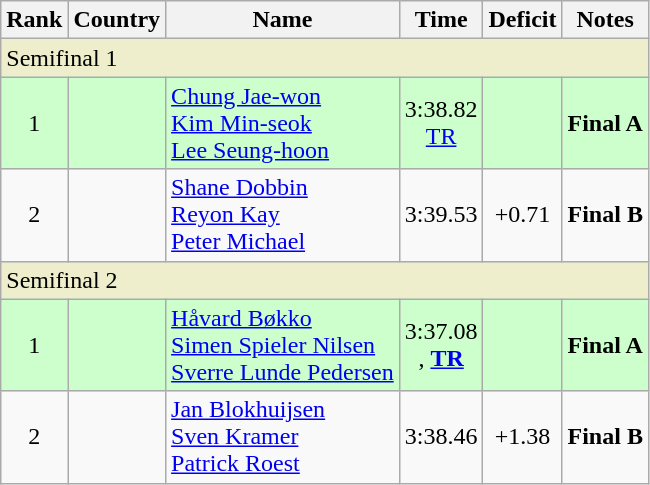<table class="wikitable" style="text-align:center;">
<tr>
<th>Rank</th>
<th>Country</th>
<th>Name</th>
<th>Time</th>
<th>Deficit</th>
<th>Notes</th>
</tr>
<tr>
<td colspan="6" align="left" style="background: #eeeecc">Semifinal 1</td>
</tr>
<tr bgcolor=ccffcc>
<td>1</td>
<td align=left></td>
<td align=left><a href='#'>Chung Jae-won</a><br><a href='#'>Kim Min-seok</a><br><a href='#'>Lee Seung-hoon</a></td>
<td>3:38.82<br><a href='#'>TR</a></td>
<td></td>
<td><strong>Final A</strong></td>
</tr>
<tr>
<td>2</td>
<td align=left></td>
<td align=left><a href='#'>Shane Dobbin</a><br><a href='#'>Reyon Kay</a><br><a href='#'>Peter Michael</a></td>
<td>3:39.53</td>
<td>+0.71</td>
<td><strong>Final B</strong></td>
</tr>
<tr>
<td colspan="6" align="left" style="background: #eeeecc">Semifinal 2</td>
</tr>
<tr bgcolor=ccffcc>
<td>1</td>
<td align=left></td>
<td align=left><a href='#'>Håvard Bøkko</a><br><a href='#'>Simen Spieler Nilsen</a><br><a href='#'>Sverre Lunde Pedersen</a></td>
<td>3:37.08<br>, <strong><a href='#'>TR</a></strong></td>
<td></td>
<td><strong>Final A</strong></td>
</tr>
<tr>
<td>2</td>
<td align=left></td>
<td align=left><a href='#'>Jan Blokhuijsen</a><br><a href='#'>Sven Kramer</a><br><a href='#'>Patrick Roest</a></td>
<td>3:38.46</td>
<td>+1.38</td>
<td><strong>Final B</strong></td>
</tr>
</table>
